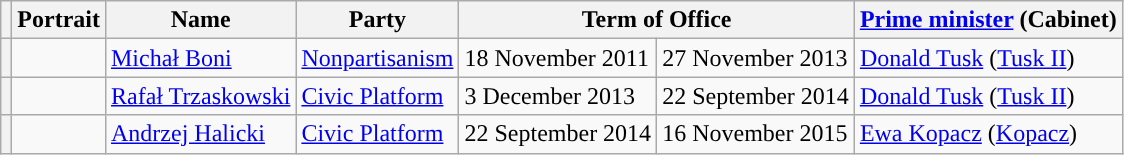<table class="wikitable">
<tr>
<th></th>
<th>Portrait</th>
<th>Name</th>
<th>Party</th>
<th colspan="2">Term of Office</th>
<th><a href='#'>Prime minister</a> (Cabinet)</th>
</tr>
<tr>
<th style="background:"></th>
<td></td>
<td><a href='#'>Michał Boni</a></td>
<td><a href='#'>Nonpartisanism</a></td>
<td>18 November 2011</td>
<td>27 November 2013</td>
<td><a href='#'>Donald Tusk</a> (<a href='#'>Tusk II</a>)</td>
</tr>
<tr>
<th style="background:"></th>
<td></td>
<td><a href='#'>Rafał Trzaskowski</a></td>
<td><a href='#'>Civic Platform</a></td>
<td>3 December 2013</td>
<td>22 September 2014</td>
<td><a href='#'>Donald Tusk</a> (<a href='#'>Tusk II</a>)</td>
</tr>
<tr>
<th style="background:"></th>
<td></td>
<td><a href='#'>Andrzej Halicki</a></td>
<td><a href='#'>Civic Platform</a></td>
<td>22 September 2014</td>
<td>16 November 2015</td>
<td><a href='#'>Ewa Kopacz</a> (<a href='#'>Kopacz</a>)</td>
</tr>
</table>
